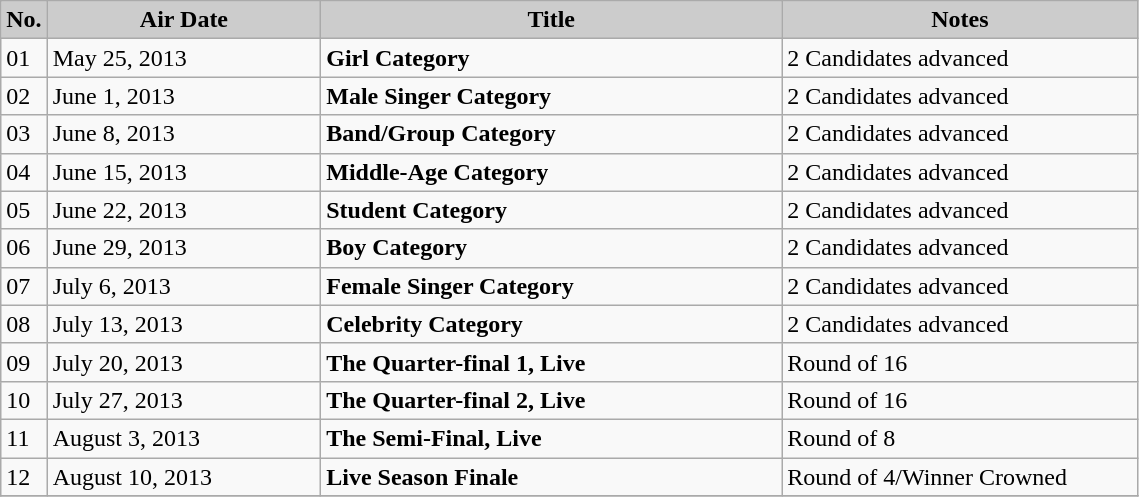<table class="wikitable" border="1">
<tr>
<td bgcolor="#CCCCCC"  align="center" width="15"><strong>No.</strong></td>
<td bgcolor="#CCCCCC" align="center" width="175"><strong>Air Date</strong></td>
<td bgcolor="#CCCCCC" align="center" width="300"><strong>Title</strong></td>
<td bgcolor="#CCCCCC" align="center" width="230"><strong>Notes</strong></td>
</tr>
<tr>
<td>01</td>
<td>May 25, 2013</td>
<td><strong>Girl Category</strong></td>
<td>2 Candidates advanced</td>
</tr>
<tr>
<td>02</td>
<td>June 1, 2013</td>
<td><strong>Male Singer Category</strong></td>
<td>2 Candidates advanced</td>
</tr>
<tr>
<td>03</td>
<td>June 8, 2013</td>
<td><strong>Band/Group Category</strong></td>
<td>2 Candidates advanced</td>
</tr>
<tr>
<td>04</td>
<td>June 15, 2013</td>
<td><strong>Middle-Age Category</strong></td>
<td>2 Candidates advanced</td>
</tr>
<tr>
<td>05</td>
<td>June 22, 2013</td>
<td><strong>Student Category</strong></td>
<td>2 Candidates advanced</td>
</tr>
<tr>
<td>06</td>
<td>June 29, 2013</td>
<td><strong>Boy Category</strong></td>
<td>2 Candidates advanced</td>
</tr>
<tr>
<td>07</td>
<td>July 6, 2013</td>
<td><strong>Female Singer Category</strong></td>
<td>2 Candidates advanced</td>
</tr>
<tr>
<td>08</td>
<td>July 13, 2013</td>
<td><strong>Celebrity Category</strong></td>
<td>2 Candidates advanced</td>
</tr>
<tr>
<td>09</td>
<td>July 20, 2013</td>
<td><strong>The Quarter-final 1, Live</strong></td>
<td>Round of 16</td>
</tr>
<tr>
<td>10</td>
<td>July 27, 2013</td>
<td><strong>The Quarter-final 2, Live</strong></td>
<td>Round of 16</td>
</tr>
<tr>
<td>11</td>
<td>August 3, 2013</td>
<td><strong>The Semi-Final, Live</strong></td>
<td>Round of 8</td>
</tr>
<tr>
<td>12</td>
<td>August 10, 2013</td>
<td><strong>Live Season Finale</strong></td>
<td>Round of 4/Winner Crowned</td>
</tr>
<tr>
</tr>
</table>
